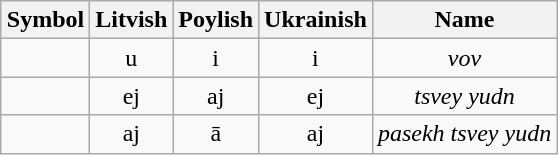<table class="wikitable" style="margin: 1em auto 1em auto">
<tr>
<th><strong>Symbol</strong></th>
<th><strong>Litvish</strong></th>
<th><strong>Poylish</strong></th>
<th><strong>Ukrainish</strong></th>
<th><strong>Name</strong></th>
</tr>
<tr>
<td align=center></td>
<td align=center>u</td>
<td align=center>i</td>
<td align=center>i</td>
<td align=center><em>vov</em></td>
</tr>
<tr>
<td align=center></td>
<td align=center>ej</td>
<td align=center>aj</td>
<td align=center>ej</td>
<td align=center><em>tsvey yudn</em></td>
</tr>
<tr>
<td align=center></td>
<td align=center>aj</td>
<td align=center>ā</td>
<td align=center>aj</td>
<td align=center><em>pasekh tsvey yudn</em></td>
</tr>
</table>
